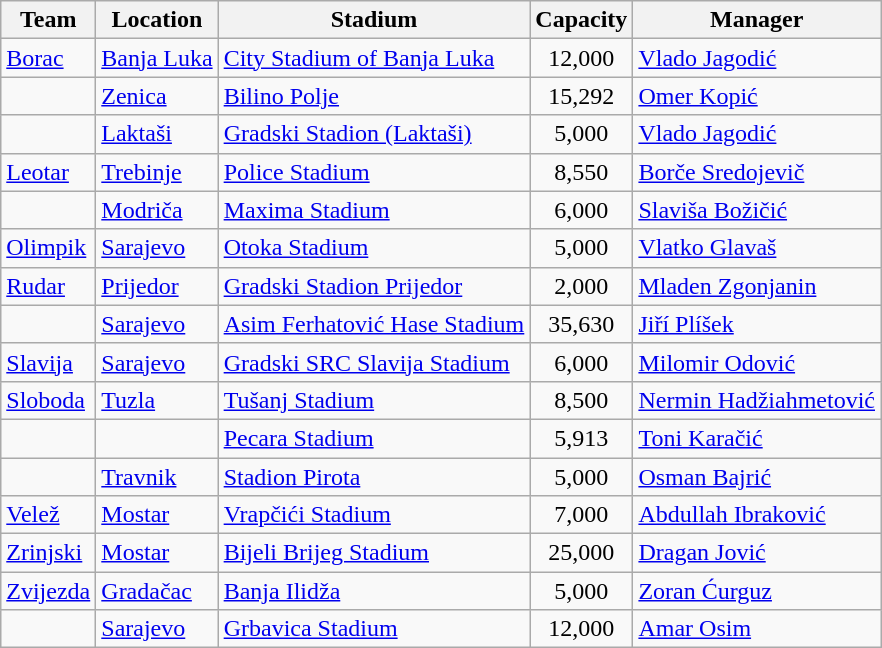<table class="wikitable sortable">
<tr>
<th>Team</th>
<th>Location</th>
<th>Stadium</th>
<th>Capacity</th>
<th>Manager</th>
</tr>
<tr>
<td><a href='#'>Borac</a></td>
<td><a href='#'>Banja Luka</a></td>
<td><a href='#'>City Stadium of Banja Luka</a></td>
<td align="center">12,000</td>
<td> <a href='#'>Vlado Jagodić</a></td>
</tr>
<tr>
<td></td>
<td><a href='#'>Zenica</a></td>
<td><a href='#'>Bilino Polje</a></td>
<td align="center">15,292</td>
<td> <a href='#'>Omer Kopić</a></td>
</tr>
<tr>
<td></td>
<td><a href='#'>Laktaši</a></td>
<td><a href='#'>Gradski Stadion (Laktaši)</a></td>
<td align="center">5,000</td>
<td> <a href='#'>Vlado Jagodić</a></td>
</tr>
<tr>
<td><a href='#'>Leotar</a></td>
<td><a href='#'>Trebinje</a></td>
<td><a href='#'>Police Stadium</a></td>
<td align="center">8,550</td>
<td> <a href='#'>Borče Sredojevič</a></td>
</tr>
<tr>
<td></td>
<td><a href='#'>Modriča</a></td>
<td><a href='#'>Maxima Stadium</a></td>
<td align="center">6,000</td>
<td> <a href='#'>Slaviša Božičić</a></td>
</tr>
<tr>
<td><a href='#'>Olimpik</a></td>
<td><a href='#'>Sarajevo</a></td>
<td><a href='#'>Otoka Stadium</a></td>
<td align="center">5,000</td>
<td> <a href='#'>Vlatko Glavaš</a></td>
</tr>
<tr>
<td><a href='#'>Rudar</a></td>
<td><a href='#'>Prijedor</a></td>
<td><a href='#'>Gradski Stadion Prijedor</a></td>
<td align="center">2,000</td>
<td> <a href='#'>Mladen Zgonjanin</a></td>
</tr>
<tr>
<td></td>
<td><a href='#'>Sarajevo</a></td>
<td><a href='#'>Asim Ferhatović Hase Stadium</a></td>
<td align="center">35,630</td>
<td> <a href='#'>Jiří Plíšek</a></td>
</tr>
<tr>
<td><a href='#'>Slavija</a></td>
<td><a href='#'>Sarajevo</a></td>
<td><a href='#'>Gradski SRC Slavija Stadium</a></td>
<td align="center">6,000</td>
<td> <a href='#'>Milomir Odović</a></td>
</tr>
<tr>
<td><a href='#'>Sloboda</a></td>
<td><a href='#'>Tuzla</a></td>
<td><a href='#'>Tušanj Stadium</a></td>
<td align="center">8,500</td>
<td> <a href='#'>Nermin Hadžiahmetović</a></td>
</tr>
<tr>
<td></td>
<td></td>
<td><a href='#'>Pecara Stadium</a></td>
<td align="center">5,913</td>
<td> <a href='#'>Toni Karačić</a></td>
</tr>
<tr>
<td></td>
<td><a href='#'>Travnik</a></td>
<td><a href='#'>Stadion Pirota</a></td>
<td align="center">5,000</td>
<td> <a href='#'>Osman Bajrić</a></td>
</tr>
<tr>
<td><a href='#'>Velež</a></td>
<td><a href='#'>Mostar</a></td>
<td><a href='#'>Vrapčići Stadium</a></td>
<td align="center">7,000</td>
<td> <a href='#'>Abdullah Ibraković</a></td>
</tr>
<tr>
<td><a href='#'>Zrinjski</a></td>
<td><a href='#'>Mostar</a></td>
<td><a href='#'>Bijeli Brijeg Stadium</a></td>
<td align="center">25,000</td>
<td> <a href='#'>Dragan Jović</a></td>
</tr>
<tr>
<td><a href='#'>Zvijezda</a></td>
<td><a href='#'>Gradačac</a></td>
<td><a href='#'>Banja Ilidža</a></td>
<td align="center">5,000</td>
<td> <a href='#'>Zoran Ćurguz</a></td>
</tr>
<tr>
<td></td>
<td><a href='#'>Sarajevo</a></td>
<td><a href='#'>Grbavica Stadium</a></td>
<td align="center">12,000</td>
<td> <a href='#'>Amar Osim</a></td>
</tr>
</table>
